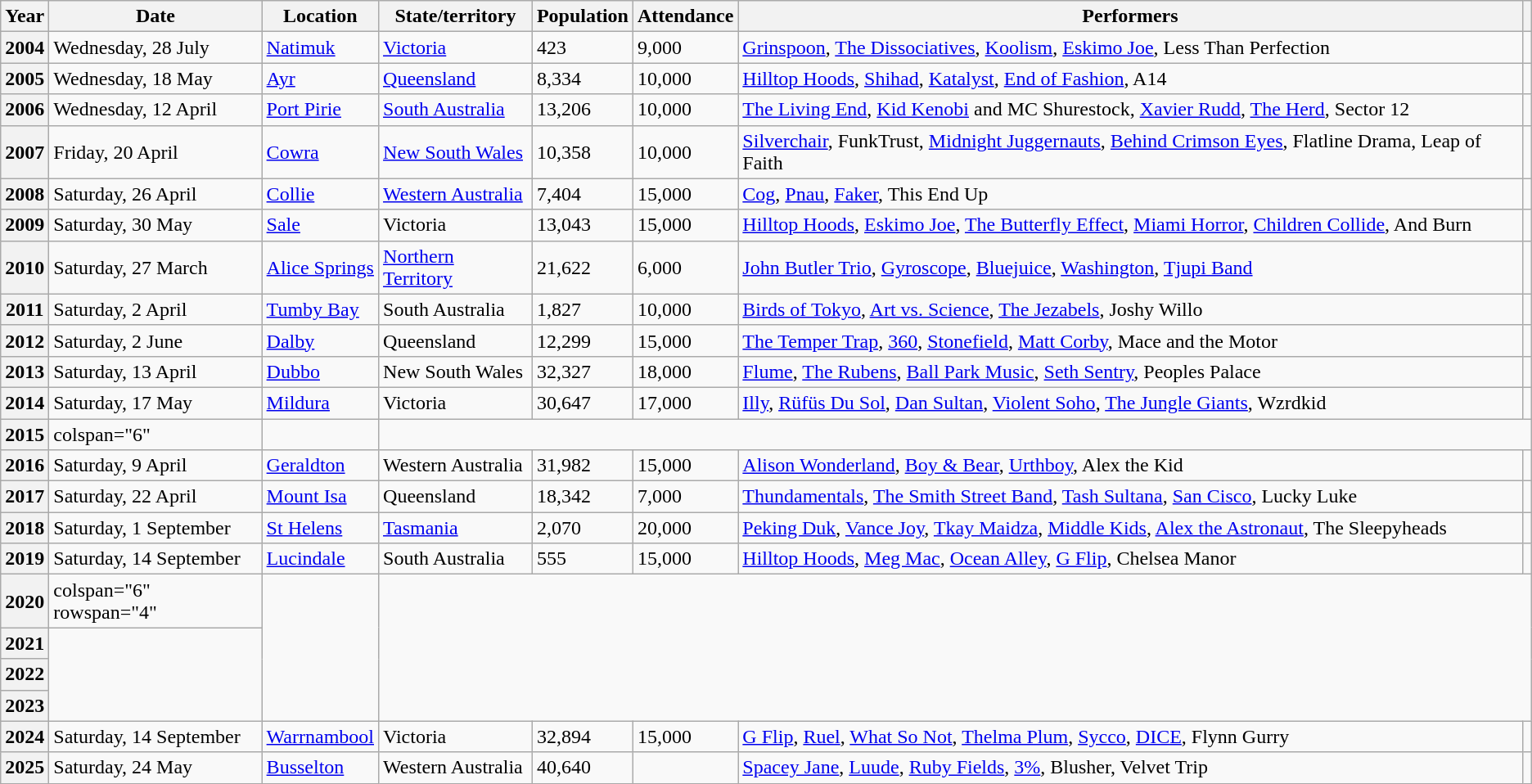<table class="wikitable">
<tr>
<th>Year</th>
<th>Date</th>
<th>Location</th>
<th>State/territory</th>
<th>Population</th>
<th>Attendance</th>
<th>Performers</th>
<th></th>
</tr>
<tr>
<th>2004</th>
<td>Wednesday, 28 July</td>
<td><a href='#'>Natimuk</a></td>
<td><a href='#'>Victoria</a></td>
<td>423</td>
<td>9,000</td>
<td><a href='#'>Grinspoon</a>, <a href='#'>The Dissociatives</a>, <a href='#'>Koolism</a>, <a href='#'>Eskimo Joe</a>, Less Than Perfection</td>
<td></td>
</tr>
<tr>
<th>2005</th>
<td>Wednesday, 18 May</td>
<td><a href='#'>Ayr</a></td>
<td><a href='#'>Queensland</a></td>
<td>8,334</td>
<td>10,000</td>
<td><a href='#'>Hilltop Hoods</a>, <a href='#'>Shihad</a>, <a href='#'>Katalyst</a>, <a href='#'>End of Fashion</a>, A14</td>
<td></td>
</tr>
<tr>
<th>2006</th>
<td>Wednesday, 12 April</td>
<td><a href='#'>Port Pirie</a></td>
<td><a href='#'>South Australia</a></td>
<td>13,206</td>
<td>10,000</td>
<td><a href='#'>The Living End</a>, <a href='#'>Kid Kenobi</a> and MC Shurestock, <a href='#'>Xavier Rudd</a>, <a href='#'>The Herd</a>, Sector 12</td>
<td></td>
</tr>
<tr>
<th>2007</th>
<td>Friday, 20 April</td>
<td><a href='#'>Cowra</a></td>
<td><a href='#'>New South Wales</a></td>
<td>10,358</td>
<td>10,000</td>
<td><a href='#'>Silverchair</a>, FunkTrust, <a href='#'>Midnight Juggernauts</a>, <a href='#'>Behind Crimson Eyes</a>, Flatline Drama, Leap of Faith</td>
<td></td>
</tr>
<tr>
<th>2008</th>
<td>Saturday, 26 April</td>
<td><a href='#'>Collie</a></td>
<td><a href='#'>Western Australia</a></td>
<td>7,404</td>
<td>15,000</td>
<td><a href='#'>Cog</a>, <a href='#'>Pnau</a>, <a href='#'>Faker</a>, This End Up</td>
<td></td>
</tr>
<tr>
<th>2009</th>
<td>Saturday, 30 May</td>
<td><a href='#'>Sale</a></td>
<td>Victoria</td>
<td>13,043</td>
<td>15,000</td>
<td><a href='#'>Hilltop Hoods</a>, <a href='#'>Eskimo Joe</a>, <a href='#'>The Butterfly Effect</a>, <a href='#'>Miami Horror</a>, <a href='#'>Children Collide</a>, And Burn</td>
<td></td>
</tr>
<tr>
<th>2010</th>
<td>Saturday, 27 March</td>
<td><a href='#'>Alice Springs</a></td>
<td><a href='#'>Northern Territory</a></td>
<td>21,622</td>
<td>6,000</td>
<td><a href='#'>John Butler Trio</a>, <a href='#'>Gyroscope</a>, <a href='#'>Bluejuice</a>, <a href='#'>Washington</a>, <a href='#'>Tjupi Band</a></td>
<td></td>
</tr>
<tr>
<th>2011</th>
<td>Saturday, 2 April</td>
<td><a href='#'>Tumby Bay</a></td>
<td>South Australia</td>
<td>1,827</td>
<td>10,000</td>
<td><a href='#'>Birds of Tokyo</a>, <a href='#'>Art vs. Science</a>, <a href='#'>The Jezabels</a>, Joshy Willo</td>
<td></td>
</tr>
<tr>
<th>2012</th>
<td>Saturday, 2 June</td>
<td><a href='#'>Dalby</a></td>
<td>Queensland</td>
<td>12,299</td>
<td>15,000</td>
<td><a href='#'>The Temper Trap</a>, <a href='#'>360</a>, <a href='#'>Stonefield</a>, <a href='#'>Matt Corby</a>, Mace and the Motor</td>
<td></td>
</tr>
<tr>
<th>2013</th>
<td>Saturday, 13 April</td>
<td><a href='#'>Dubbo</a></td>
<td>New South Wales</td>
<td>32,327</td>
<td>18,000</td>
<td><a href='#'>Flume</a>, <a href='#'>The Rubens</a>, <a href='#'>Ball Park Music</a>, <a href='#'>Seth Sentry</a>, Peoples Palace</td>
<td></td>
</tr>
<tr>
<th>2014</th>
<td>Saturday, 17 May</td>
<td><a href='#'>Mildura</a></td>
<td>Victoria</td>
<td>30,647</td>
<td>17,000</td>
<td><a href='#'>Illy</a>, <a href='#'>Rüfüs Du Sol</a>, <a href='#'>Dan Sultan</a>, <a href='#'>Violent Soho</a>, <a href='#'>The Jungle Giants</a>, Wzrdkid</td>
<td></td>
</tr>
<tr>
<th>2015</th>
<td>colspan="6" </td>
<td></td>
</tr>
<tr>
<th>2016</th>
<td>Saturday, 9 April</td>
<td><a href='#'>Geraldton</a></td>
<td>Western Australia</td>
<td>31,982</td>
<td>15,000</td>
<td><a href='#'>Alison Wonderland</a>, <a href='#'>Boy & Bear</a>, <a href='#'>Urthboy</a>, Alex the Kid</td>
<td></td>
</tr>
<tr>
<th>2017</th>
<td>Saturday, 22 April</td>
<td><a href='#'>Mount Isa</a></td>
<td>Queensland</td>
<td>18,342</td>
<td>7,000</td>
<td><a href='#'>Thundamentals</a>, <a href='#'>The Smith Street Band</a>, <a href='#'>Tash Sultana</a>, <a href='#'>San Cisco</a>, Lucky Luke</td>
<td></td>
</tr>
<tr>
<th>2018</th>
<td>Saturday, 1 September</td>
<td><a href='#'>St Helens</a></td>
<td><a href='#'>Tasmania</a></td>
<td>2,070</td>
<td>20,000</td>
<td><a href='#'>Peking Duk</a>, <a href='#'>Vance Joy</a>, <a href='#'>Tkay Maidza</a>, <a href='#'>Middle Kids</a>, <a href='#'>Alex the Astronaut</a>, The Sleepyheads</td>
<td></td>
</tr>
<tr>
<th>2019</th>
<td>Saturday, 14 September</td>
<td><a href='#'>Lucindale</a></td>
<td>South Australia</td>
<td>555</td>
<td>15,000</td>
<td><a href='#'>Hilltop Hoods</a>, <a href='#'>Meg Mac</a>, <a href='#'>Ocean Alley</a>, <a href='#'>G Flip</a>, Chelsea Manor</td>
<td></td>
</tr>
<tr>
<th>2020</th>
<td>colspan="6" rowspan="4" </td>
<td rowspan="4"></td>
</tr>
<tr>
<th>2021</th>
</tr>
<tr>
<th>2022</th>
</tr>
<tr>
<th>2023</th>
</tr>
<tr>
<th>2024</th>
<td>Saturday, 14 September</td>
<td><a href='#'>Warrnambool</a></td>
<td>Victoria</td>
<td>32,894</td>
<td>15,000</td>
<td><a href='#'>G Flip</a>, <a href='#'>Ruel</a>, <a href='#'>What So Not</a>, <a href='#'>Thelma Plum</a>, <a href='#'>Sycco</a>, <a href='#'>DICE</a>, Flynn Gurry</td>
<td></td>
</tr>
<tr>
<th>2025</th>
<td>Saturday, 24 May</td>
<td><a href='#'>Busselton</a></td>
<td>Western Australia</td>
<td>40,640</td>
<td></td>
<td><a href='#'>Spacey Jane</a>, <a href='#'>Luude</a>, <a href='#'>Ruby Fields</a>, <a href='#'>3%</a>, Blusher, Velvet Trip</td>
<td></td>
</tr>
</table>
